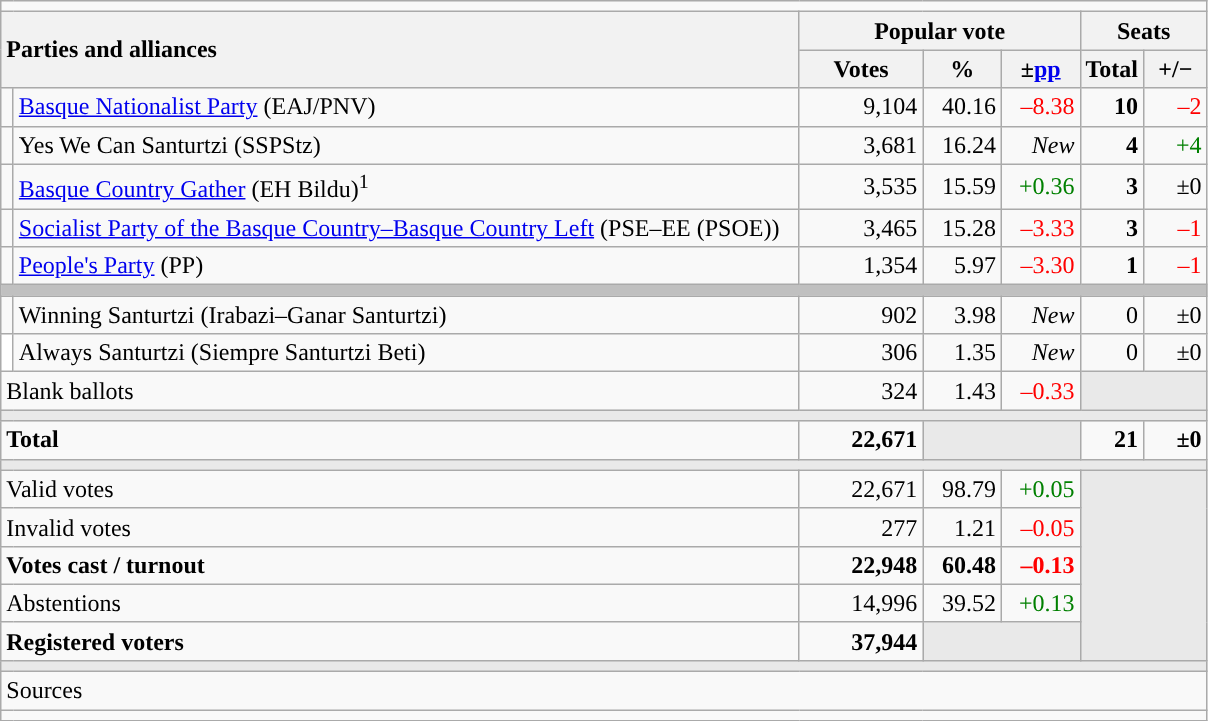<table class="wikitable" style="text-align:right;">
<tr>
<td colspan="7"></td>
</tr>
<tr>
<th style="text-align:left;" rowspan="2" colspan="2" width="525">Parties and alliances</th>
<th colspan="3">Popular vote</th>
<th colspan="2">Seats</th>
</tr>
<tr>
<th width="75">Votes</th>
<th width="45">%</th>
<th width="45">±<a href='#'>pp</a></th>
<th width="35">Total</th>
<th width="35">+/−</th>
</tr>
<tr>
<td width="1" style="color:inherit;background:"></td>
<td align="left"><a href='#'>Basque Nationalist Party</a> (EAJ/PNV)</td>
<td>9,104</td>
<td>40.16</td>
<td style="color:red;">–8.38</td>
<td><strong>10</strong></td>
<td style="color:red;">–2</td>
</tr>
<tr>
<td style="color:inherit;background:"></td>
<td align="left">Yes We Can Santurtzi (SSPStz)</td>
<td>3,681</td>
<td>16.24</td>
<td><em>New</em></td>
<td><strong>4</strong></td>
<td style="color:green;">+4</td>
</tr>
<tr>
<td style="color:inherit;background:"></td>
<td align="left"><a href='#'>Basque Country Gather</a> (EH Bildu)<sup>1</sup></td>
<td>3,535</td>
<td>15.59</td>
<td style="color:green;">+0.36</td>
<td><strong>3</strong></td>
<td>±0</td>
</tr>
<tr>
<td style="color:inherit;background:"></td>
<td align="left"><a href='#'>Socialist Party of the Basque Country–Basque Country Left</a> (PSE–EE (PSOE))</td>
<td>3,465</td>
<td>15.28</td>
<td style="color:red;">–3.33</td>
<td><strong>3</strong></td>
<td style="color:red;">–1</td>
</tr>
<tr>
<td style="color:inherit;background:"></td>
<td align="left"><a href='#'>People's Party</a> (PP)</td>
<td>1,354</td>
<td>5.97</td>
<td style="color:red;">–3.30</td>
<td><strong>1</strong></td>
<td style="color:red;">–1</td>
</tr>
<tr>
<td colspan="7" bgcolor="#C0C0C0"></td>
</tr>
<tr>
<td style="color:inherit;background:"></td>
<td align="left">Winning Santurtzi (Irabazi–Ganar Santurtzi)</td>
<td>902</td>
<td>3.98</td>
<td><em>New</em></td>
<td>0</td>
<td>±0</td>
</tr>
<tr>
<td bgcolor="white"></td>
<td align="left">Always Santurtzi (Siempre Santurtzi Beti)</td>
<td>306</td>
<td>1.35</td>
<td><em>New</em></td>
<td>0</td>
<td>±0</td>
</tr>
<tr>
<td align="left" colspan="2">Blank ballots</td>
<td>324</td>
<td>1.43</td>
<td style="color:red;">–0.33</td>
<td bgcolor="#E9E9E9" colspan="2"></td>
</tr>
<tr>
<td colspan="7" bgcolor="#E9E9E9"></td>
</tr>
<tr style="font-weight:bold;">
<td align="left" colspan="2">Total</td>
<td>22,671</td>
<td bgcolor="#E9E9E9" colspan="2"></td>
<td>21</td>
<td>±0</td>
</tr>
<tr>
<td colspan="7" bgcolor="#E9E9E9"></td>
</tr>
<tr>
<td align="left" colspan="2">Valid votes</td>
<td>22,671</td>
<td>98.79</td>
<td style="color:green;">+0.05</td>
<td bgcolor="#E9E9E9" colspan="2" rowspan="5"></td>
</tr>
<tr>
<td align="left" colspan="2">Invalid votes</td>
<td>277</td>
<td>1.21</td>
<td style="color:red;">–0.05</td>
</tr>
<tr style="font-weight:bold;">
<td align="left" colspan="2">Votes cast / turnout</td>
<td>22,948</td>
<td>60.48</td>
<td style="color:red;">–0.13</td>
</tr>
<tr>
<td align="left" colspan="2">Abstentions</td>
<td>14,996</td>
<td>39.52</td>
<td style="color:green;">+0.13</td>
</tr>
<tr style="font-weight:bold;">
<td align="left" colspan="2">Registered voters</td>
<td>37,944</td>
<td bgcolor="#E9E9E9" colspan="2"></td>
</tr>
<tr>
<td colspan="7" bgcolor="#E9E9E9"></td>
</tr>
<tr>
<td align="left" colspan="7">Sources</td>
</tr>
<tr>
<td colspan="7" style="text-align:left; max-width:790px;"></td>
</tr>
</table>
